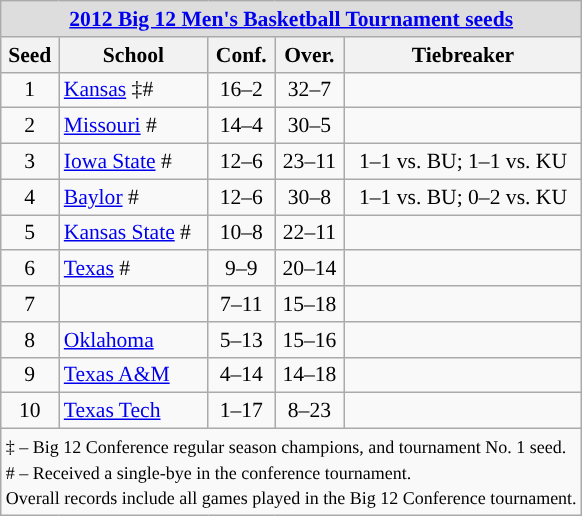<table class="wikitable" style="white-space:nowrap; font-size:90%;text-align:center">
<tr>
<td colspan="10" style="text-align:center; background:#DDDDDD; font:#000000"><strong><a href='#'>2012 Big 12 Men's Basketball Tournament seeds</a></strong></td>
</tr>
<tr bgcolor="#efefef">
<th>Seed</th>
<th>School</th>
<th>Conf.</th>
<th>Over.</th>
<th>Tiebreaker</th>
</tr>
<tr>
<td>1</td>
<td align=left><a href='#'>Kansas</a> ‡#</td>
<td>16–2</td>
<td>32–7</td>
<td></td>
</tr>
<tr>
<td>2</td>
<td align=left><a href='#'>Missouri</a> #</td>
<td>14–4</td>
<td>30–5</td>
<td></td>
</tr>
<tr>
<td>3</td>
<td align=left><a href='#'>Iowa State</a> #</td>
<td>12–6</td>
<td>23–11</td>
<td>1–1 vs. BU; 1–1 vs. KU</td>
</tr>
<tr>
<td>4</td>
<td align=left><a href='#'>Baylor</a> #</td>
<td>12–6</td>
<td>30–8</td>
<td>1–1 vs. BU; 0–2 vs. KU</td>
</tr>
<tr>
<td>5</td>
<td align=left><a href='#'>Kansas State</a> #</td>
<td>10–8</td>
<td>22–11</td>
<td></td>
</tr>
<tr>
<td>6</td>
<td align=left><a href='#'>Texas</a> #</td>
<td>9–9</td>
<td>20–14</td>
<td></td>
</tr>
<tr>
<td>7</td>
<td align=left></td>
<td>7–11</td>
<td>15–18</td>
<td></td>
</tr>
<tr>
<td>8</td>
<td align=left><a href='#'>Oklahoma</a></td>
<td>5–13</td>
<td>15–16</td>
<td></td>
</tr>
<tr>
<td>9</td>
<td align=left><a href='#'>Texas A&M</a></td>
<td>4–14</td>
<td>14–18</td>
<td></td>
</tr>
<tr>
<td>10</td>
<td align=left><a href='#'>Texas Tech</a></td>
<td>1–17</td>
<td>8–23</td>
<td></td>
</tr>
<tr>
<td colspan="10" style="text-align:left;"><small>‡ – Big 12 Conference regular season champions, and tournament No. 1 seed.<br># – Received a single-bye in the conference tournament.<br>Overall records include all games played in the Big 12 Conference tournament.</small></td>
</tr>
</table>
